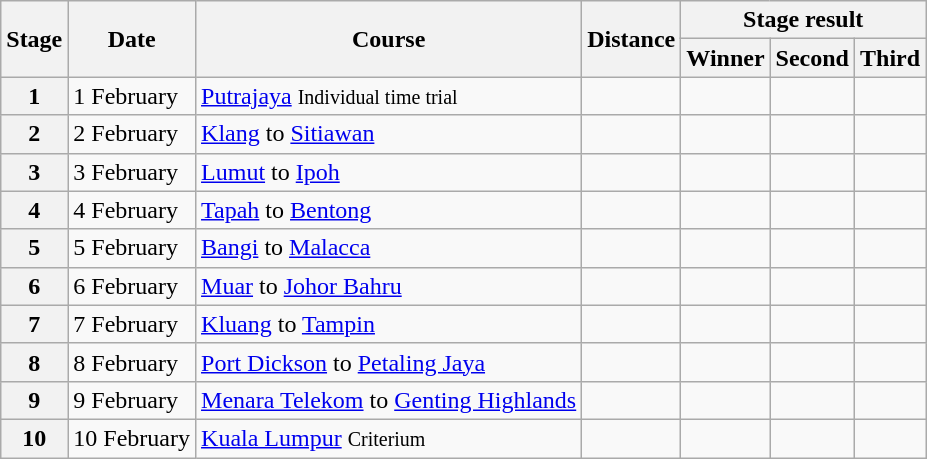<table class=wikitable>
<tr>
<th rowspan=2>Stage</th>
<th rowspan=2>Date</th>
<th rowspan=2>Course</th>
<th rowspan=2>Distance</th>
<th colspan=3>Stage result</th>
</tr>
<tr>
<th>Winner</th>
<th>Second</th>
<th>Third</th>
</tr>
<tr>
<th>1</th>
<td>1 February</td>
<td><a href='#'>Putrajaya</a> <small>Individual time trial</small></td>
<td align=center></td>
<td></td>
<td></td>
<td></td>
</tr>
<tr>
<th>2</th>
<td>2 February</td>
<td><a href='#'>Klang</a> to <a href='#'>Sitiawan</a></td>
<td align=center></td>
<td></td>
<td></td>
<td></td>
</tr>
<tr>
<th>3</th>
<td>3 February</td>
<td><a href='#'>Lumut</a> to <a href='#'>Ipoh</a></td>
<td align=center></td>
<td></td>
<td></td>
<td></td>
</tr>
<tr>
<th>4</th>
<td>4 February</td>
<td><a href='#'>Tapah</a> to <a href='#'>Bentong</a></td>
<td align=center></td>
<td></td>
<td></td>
<td></td>
</tr>
<tr>
<th>5</th>
<td>5 February</td>
<td><a href='#'>Bangi</a> to <a href='#'>Malacca</a></td>
<td align=center></td>
<td></td>
<td></td>
<td></td>
</tr>
<tr>
<th>6</th>
<td>6 February</td>
<td><a href='#'>Muar</a> to <a href='#'>Johor Bahru</a></td>
<td align=center></td>
<td></td>
<td></td>
<td></td>
</tr>
<tr>
<th>7</th>
<td>7 February</td>
<td><a href='#'>Kluang</a> to <a href='#'>Tampin</a></td>
<td align=center></td>
<td></td>
<td></td>
<td></td>
</tr>
<tr>
<th>8</th>
<td>8 February</td>
<td><a href='#'>Port Dickson</a> to <a href='#'>Petaling Jaya</a></td>
<td align=center></td>
<td></td>
<td></td>
<td></td>
</tr>
<tr>
<th>9</th>
<td>9 February</td>
<td><a href='#'>Menara Telekom</a> to <a href='#'>Genting Highlands</a></td>
<td align=center></td>
<td></td>
<td></td>
<td></td>
</tr>
<tr>
<th>10</th>
<td>10 February</td>
<td><a href='#'>Kuala Lumpur</a> <small>Criterium</small></td>
<td align=center></td>
<td></td>
<td></td>
<td></td>
</tr>
</table>
